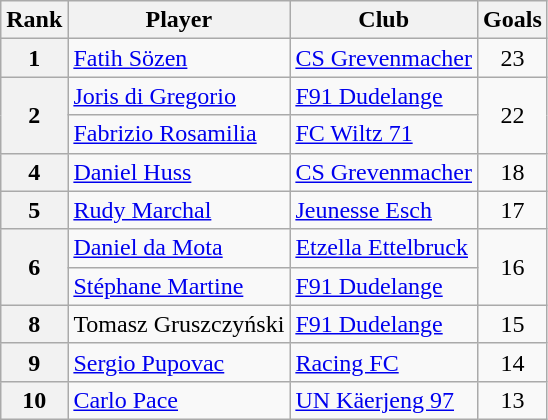<table class="wikitable" style="text-align:center">
<tr>
<th>Rank</th>
<th>Player</th>
<th>Club</th>
<th>Goals</th>
</tr>
<tr>
<th>1</th>
<td align="left"> <a href='#'>Fatih Sözen</a></td>
<td align="left"><a href='#'>CS Grevenmacher</a></td>
<td>23</td>
</tr>
<tr>
<th rowspan="2">2</th>
<td align="left"> <a href='#'>Joris di Gregorio</a></td>
<td align="left"><a href='#'>F91 Dudelange</a></td>
<td rowspan="2">22</td>
</tr>
<tr>
<td align="left"> <a href='#'>Fabrizio Rosamilia</a></td>
<td align="left"><a href='#'>FC Wiltz 71</a></td>
</tr>
<tr>
<th>4</th>
<td align="left"> <a href='#'>Daniel Huss</a></td>
<td align="left"><a href='#'>CS Grevenmacher</a></td>
<td>18</td>
</tr>
<tr>
<th>5</th>
<td align="left"> <a href='#'>Rudy Marchal</a></td>
<td align="left"><a href='#'>Jeunesse Esch</a></td>
<td>17</td>
</tr>
<tr>
<th rowspan="2">6</th>
<td align="left"> <a href='#'>Daniel da Mota</a></td>
<td align="left"><a href='#'>Etzella Ettelbruck</a></td>
<td rowspan="2">16</td>
</tr>
<tr>
<td align="left"> <a href='#'>Stéphane Martine</a></td>
<td align="left"><a href='#'>F91 Dudelange</a></td>
</tr>
<tr>
<th>8</th>
<td align="left"> Tomasz Gruszczyński</td>
<td align="left"><a href='#'>F91 Dudelange</a></td>
<td>15</td>
</tr>
<tr>
<th>9</th>
<td align="left"> <a href='#'>Sergio Pupovac</a></td>
<td align="left"><a href='#'>Racing FC</a></td>
<td>14</td>
</tr>
<tr>
<th>10</th>
<td align="left"> <a href='#'>Carlo Pace</a></td>
<td align="left"><a href='#'>UN Käerjeng 97</a></td>
<td>13</td>
</tr>
</table>
